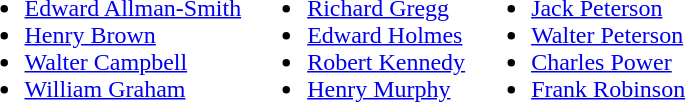<table>
<tr style="vertical-align:top">
<td><br><ul><li><a href='#'>Edward Allman-Smith</a></li><li><a href='#'>Henry Brown</a></li><li><a href='#'>Walter Campbell</a></li><li><a href='#'>William Graham</a></li></ul></td>
<td><br><ul><li><a href='#'>Richard Gregg</a></li><li><a href='#'>Edward Holmes</a></li><li><a href='#'>Robert Kennedy</a></li><li><a href='#'>Henry Murphy</a></li></ul></td>
<td><br><ul><li><a href='#'>Jack Peterson</a></li><li><a href='#'>Walter Peterson</a></li><li><a href='#'>Charles Power</a></li><li><a href='#'>Frank Robinson</a></li></ul></td>
</tr>
</table>
